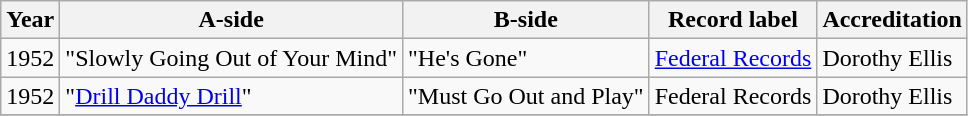<table class="wikitable sortable">
<tr>
<th>Year</th>
<th>A-side</th>
<th>B-side</th>
<th>Record label</th>
<th>Accreditation</th>
</tr>
<tr>
<td>1952</td>
<td>"Slowly Going Out of Your Mind"</td>
<td>"He's Gone"</td>
<td style="text-align:center;"><a href='#'>Federal Records</a></td>
<td>Dorothy Ellis</td>
</tr>
<tr>
<td>1952</td>
<td>"<a href='#'>Drill Daddy Drill</a>"</td>
<td>"Must Go Out and Play"</td>
<td style="text-align:center;">Federal Records</td>
<td>Dorothy Ellis</td>
</tr>
<tr>
</tr>
</table>
